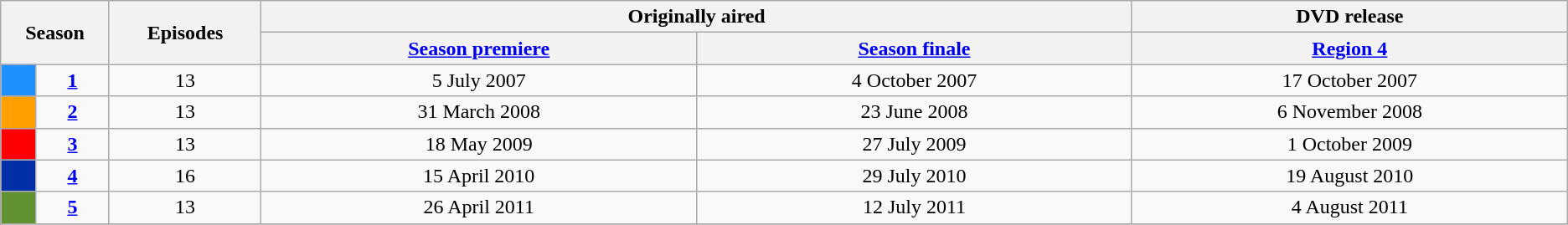<table class="wikitable">
<tr>
<th colspan="2" rowspan="2" width=3%>Season</th>
<th rowspan="2" width=5%>Episodes</th>
<th colspan="2">Originally aired</th>
<th colspan="1">DVD release</th>
</tr>
<tr>
<th width=15%><a href='#'>Season premiere</a></th>
<th width=15%><a href='#'>Season finale</a></th>
<th width=15%><a href='#'>Region 4</a></th>
</tr>
<tr>
<td bgcolor="1E90FF" height="10px"></td>
<td align="center"><strong><a href='#'>1</a></strong></td>
<td align="center">13</td>
<td align="center">5 July 2007</td>
<td align="center">4 October 2007</td>
<td align="center">17 October 2007</td>
</tr>
<tr>
<td bgcolor="FFA000" height="10px"></td>
<td align="center"><strong><a href='#'>2</a></strong></td>
<td align="center">13</td>
<td align="center">31 March 2008</td>
<td align="center">23 June 2008</td>
<td align="center">6 November 2008</td>
</tr>
<tr>
<td bgcolor="FF0000" height="10px"></td>
<td align="center"><strong><a href='#'>3</a></strong></td>
<td align="center">13</td>
<td align="center">18 May 2009</td>
<td align="center">27 July 2009</td>
<td align="center">1 October 2009</td>
</tr>
<tr>
<td bgcolor="002FA7" height="10px"></td>
<td align="center"><strong><a href='#'>4</a></strong></td>
<td align="center">16</td>
<td align="center">15 April 2010</td>
<td align="center">29 July 2010</td>
<td align="center">19 August 2010</td>
</tr>
<tr>
<td bgcolor="60922f" height="10px"></td>
<td align="center"><strong><a href='#'>5</a></strong></td>
<td align="center">13</td>
<td align="center">26 April 2011</td>
<td align="center">12 July 2011</td>
<td align="center">4 August 2011</td>
</tr>
<tr>
</tr>
</table>
